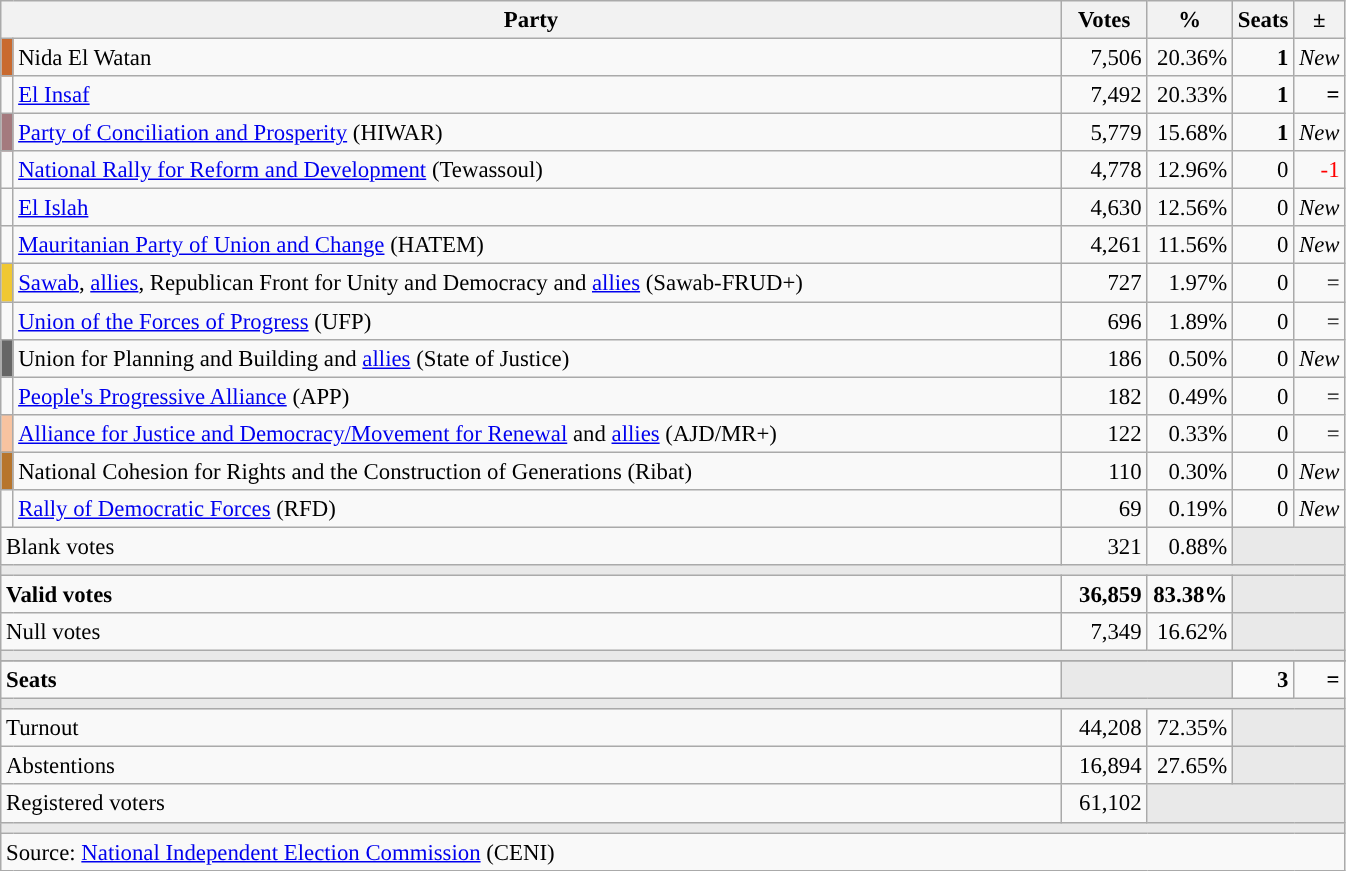<table class="wikitable" style="text-align:right;font-size:95%;">
<tr>
<th width="700" colspan="2">Party</th>
<th width="50">Votes</th>
<th width="50">%</th>
<th width="25">Seats</th>
<th width="20">±</th>
</tr>
<tr>
<td width="1" style="color:inherit;background:#C96A2F;"></td>
<td style="text-align:left;">Nida El Watan</td>
<td>7,506</td>
<td>20.36%</td>
<td><strong>1</strong></td>
<td><em>New</em></td>
</tr>
<tr>
<td width="1" style="color:inherit;background:"></td>
<td style="text-align:left;"><a href='#'>El Insaf</a></td>
<td>7,492</td>
<td>20.33%</td>
<td><strong>1</strong></td>
<td><strong>=</strong></td>
</tr>
<tr>
<td width="1" style="color:inherit;background:#A47A7E;"></td>
<td style="text-align:left;"><a href='#'>Party of Conciliation and Prosperity</a> (HIWAR)</td>
<td>5,779</td>
<td>15.68%</td>
<td><strong>1</strong></td>
<td><em>New</em></td>
</tr>
<tr>
<td width="1" style="color:inherit;background:"></td>
<td style="text-align:left;"><a href='#'>National Rally for Reform and Development</a> (Tewassoul)</td>
<td>4,778</td>
<td>12.96%</td>
<td>0</td>
<td style="color:red;">-1</td>
</tr>
<tr>
<td width="1" style="color:inherit;background:"></td>
<td style="text-align:left;"><a href='#'>El Islah</a></td>
<td>4,630</td>
<td>12.56%</td>
<td>0</td>
<td><em>New</em></td>
</tr>
<tr>
<td width="1" style="color:inherit;background:"></td>
<td style="text-align:left;"><a href='#'>Mauritanian Party of Union and Change</a> (HATEM)</td>
<td>4,261</td>
<td>11.56%</td>
<td>0</td>
<td><em>New</em></td>
</tr>
<tr>
<td width="1" style="color:inherit;background:#F0C832;"></td>
<td style="text-align:left;"><a href='#'>Sawab</a>, <a href='#'>allies</a>, Republican Front for Unity and Democracy and <a href='#'>allies</a> (Sawab-FRUD+)</td>
<td>727</td>
<td>1.97%</td>
<td>0</td>
<td>=</td>
</tr>
<tr>
<td width="1" style="color:inherit;background:"></td>
<td style="text-align:left;"><a href='#'>Union of the Forces of Progress</a> (UFP)</td>
<td>696</td>
<td>1.89%</td>
<td>0</td>
<td>=</td>
</tr>
<tr>
<td width="1" style="color:inherit;background:#666666;"></td>
<td style="text-align:left;">Union for Planning and Building and <a href='#'>allies</a> (State of Justice)</td>
<td>186</td>
<td>0.50%</td>
<td>0</td>
<td><em>New</em></td>
</tr>
<tr>
<td width="1" style="color:inherit;background:"></td>
<td style="text-align:left;"><a href='#'>People's Progressive Alliance</a> (APP)</td>
<td>182</td>
<td>0.49%</td>
<td>0</td>
<td>=</td>
</tr>
<tr>
<td width="1" style="color:inherit;background:#F8C3A0;"></td>
<td style="text-align:left;"><a href='#'>Alliance for Justice and Democracy/Movement for Renewal</a> and <a href='#'>allies</a> (AJD/MR+)</td>
<td>122</td>
<td>0.33%</td>
<td>0</td>
<td>=</td>
</tr>
<tr>
<td width="1" style="color:inherit;background:#B7752C;"></td>
<td style="text-align:left;">National Cohesion for Rights and the Construction of Generations (Ribat)</td>
<td>110</td>
<td>0.30%</td>
<td>0</td>
<td><em>New</em></td>
</tr>
<tr>
<td width="1" style="color:inherit;background:"></td>
<td style="text-align:left;"><a href='#'>Rally of Democratic Forces</a> (RFD)</td>
<td>69</td>
<td>0.19%</td>
<td>0</td>
<td><em>New</em></td>
</tr>
<tr>
<td colspan="2" style="text-align:left;">Blank votes</td>
<td>321</td>
<td>0.88%</td>
<td colspan="2" style="background:#E9E9E9;"></td>
</tr>
<tr>
<td colspan="6" style="background:#E9E9E9;"></td>
</tr>
<tr style="font-weight:bold;">
<td colspan="2" style="text-align:left;">Valid votes</td>
<td>36,859</td>
<td>83.38%</td>
<td colspan="2" style="background:#E9E9E9;"></td>
</tr>
<tr>
<td colspan="2" style="text-align:left;">Null votes</td>
<td>7,349</td>
<td>16.62%</td>
<td colspan="2" style="background:#E9E9E9;"></td>
</tr>
<tr>
<td colspan="6" style="background:#E9E9E9;"></td>
</tr>
<tr>
</tr>
<tr style="font-weight:bold;">
<td colspan="2" style="text-align:left;">Seats</td>
<td colspan="2" style="background:#E9E9E9;"></td>
<td>3</td>
<td>=</td>
</tr>
<tr>
<td colspan="6" style="background:#E9E9E9;"></td>
</tr>
<tr>
<td colspan="2" style="text-align:left;">Turnout</td>
<td>44,208</td>
<td>72.35%</td>
<td colspan="2" style="background:#E9E9E9;"></td>
</tr>
<tr>
<td colspan="2" style="text-align:left;">Abstentions</td>
<td>16,894</td>
<td>27.65%</td>
<td colspan="2" style="background:#E9E9E9;"></td>
</tr>
<tr>
<td colspan="2" style="text-align:left;">Registered voters</td>
<td>61,102</td>
<td colspan="3" style="background:#E9E9E9;"></td>
</tr>
<tr>
<td colspan="6" style="background:#E9E9E9;"></td>
</tr>
<tr>
<td colspan="6" style="text-align:left;">Source: <a href='#'>National Independent Election Commission</a> (CENI)</td>
</tr>
</table>
